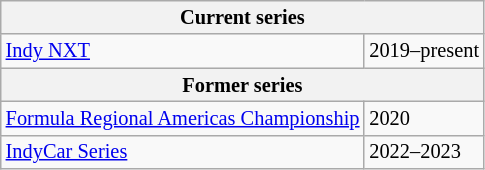<table class="wikitable" border="1" style="font-size:85%;">
<tr>
<th colspan="2">Current series</th>
</tr>
<tr>
<td><a href='#'>Indy NXT</a></td>
<td>2019–present</td>
</tr>
<tr>
<th colspan="2">Former series</th>
</tr>
<tr>
<td><a href='#'>Formula Regional Americas Championship</a></td>
<td>2020</td>
</tr>
<tr>
<td><a href='#'>IndyCar Series</a></td>
<td>2022–2023</td>
</tr>
</table>
